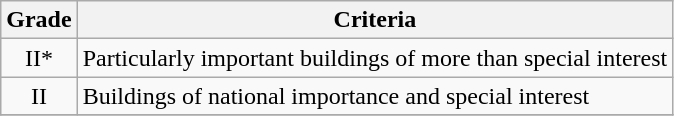<table class="wikitable" border="1">
<tr>
<th>Grade</th>
<th>Criteria</th>
</tr>
<tr>
<td align="center" >II*</td>
<td>Particularly important buildings of more than special interest</td>
</tr>
<tr>
<td align="center" >II</td>
<td>Buildings of national importance and special interest</td>
</tr>
<tr>
</tr>
</table>
